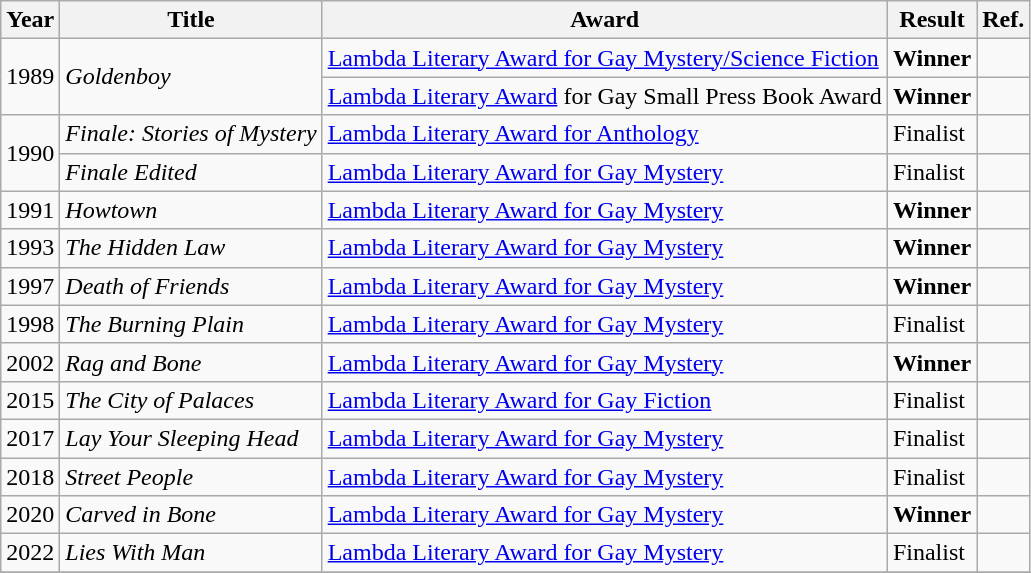<table class="wikitable sortable">
<tr>
<th>Year</th>
<th>Title</th>
<th>Award</th>
<th>Result</th>
<th>Ref.</th>
</tr>
<tr>
<td rowspan="2">1989</td>
<td rowspan="2"><em>Goldenboy</em></td>
<td><a href='#'>Lambda Literary Award for Gay Mystery/Science Fiction</a></td>
<td><strong>Winner</strong></td>
<td></td>
</tr>
<tr>
<td><a href='#'>Lambda Literary Award</a> for Gay Small Press Book Award</td>
<td><strong>Winner</strong></td>
<td></td>
</tr>
<tr>
<td rowspan="2">1990</td>
<td><em>Finale: Stories of Mystery</em></td>
<td><a href='#'>Lambda Literary Award for Anthology</a></td>
<td rowspan="1">Finalist</td>
<td></td>
</tr>
<tr>
<td><em>Finale Edited</em></td>
<td rowspan="1"><a href='#'>Lambda Literary Award for Gay Mystery</a></td>
<td rowspan="1">Finalist</td>
<td></td>
</tr>
<tr>
<td>1991</td>
<td><em>Howtown</em></td>
<td><a href='#'>Lambda Literary Award for Gay Mystery</a></td>
<td><strong>Winner</strong></td>
<td></td>
</tr>
<tr>
<td>1993</td>
<td><em>The Hidden Law</em></td>
<td><a href='#'>Lambda Literary Award for Gay Mystery</a></td>
<td><strong>Winner</strong></td>
<td></td>
</tr>
<tr>
<td>1997</td>
<td><em>Death of Friends</em></td>
<td><a href='#'>Lambda Literary Award for Gay Mystery</a></td>
<td><strong>Winner</strong></td>
<td></td>
</tr>
<tr>
<td>1998</td>
<td><em>The Burning Plain</em></td>
<td rowspan="1"><a href='#'>Lambda Literary Award for Gay Mystery</a></td>
<td rowspan="1">Finalist</td>
<td></td>
</tr>
<tr>
<td>2002</td>
<td><em>Rag and Bone</em></td>
<td><a href='#'>Lambda Literary Award for Gay Mystery</a></td>
<td><strong>Winner</strong></td>
<td></td>
</tr>
<tr>
<td>2015</td>
<td><em>The City of Palaces</em></td>
<td><a href='#'>Lambda Literary Award for Gay Fiction</a></td>
<td>Finalist</td>
<td></td>
</tr>
<tr>
<td>2017</td>
<td><em>Lay Your Sleeping Head</em></td>
<td rowspan="1"><a href='#'>Lambda Literary Award for Gay Mystery</a></td>
<td rowspan="1">Finalist</td>
<td></td>
</tr>
<tr>
<td>2018</td>
<td><em>Street People</em></td>
<td rowspan="1"><a href='#'>Lambda Literary Award for Gay Mystery</a></td>
<td rowspan="1">Finalist</td>
<td></td>
</tr>
<tr>
<td>2020</td>
<td><em>Carved in Bone</em></td>
<td><a href='#'>Lambda Literary Award for Gay Mystery</a></td>
<td><strong>Winner</strong></td>
<td></td>
</tr>
<tr>
<td>2022</td>
<td><em>Lies With Man</em></td>
<td rowspan="1"><a href='#'>Lambda Literary Award for Gay Mystery</a></td>
<td rowspan="1">Finalist</td>
<td></td>
</tr>
<tr>
</tr>
</table>
